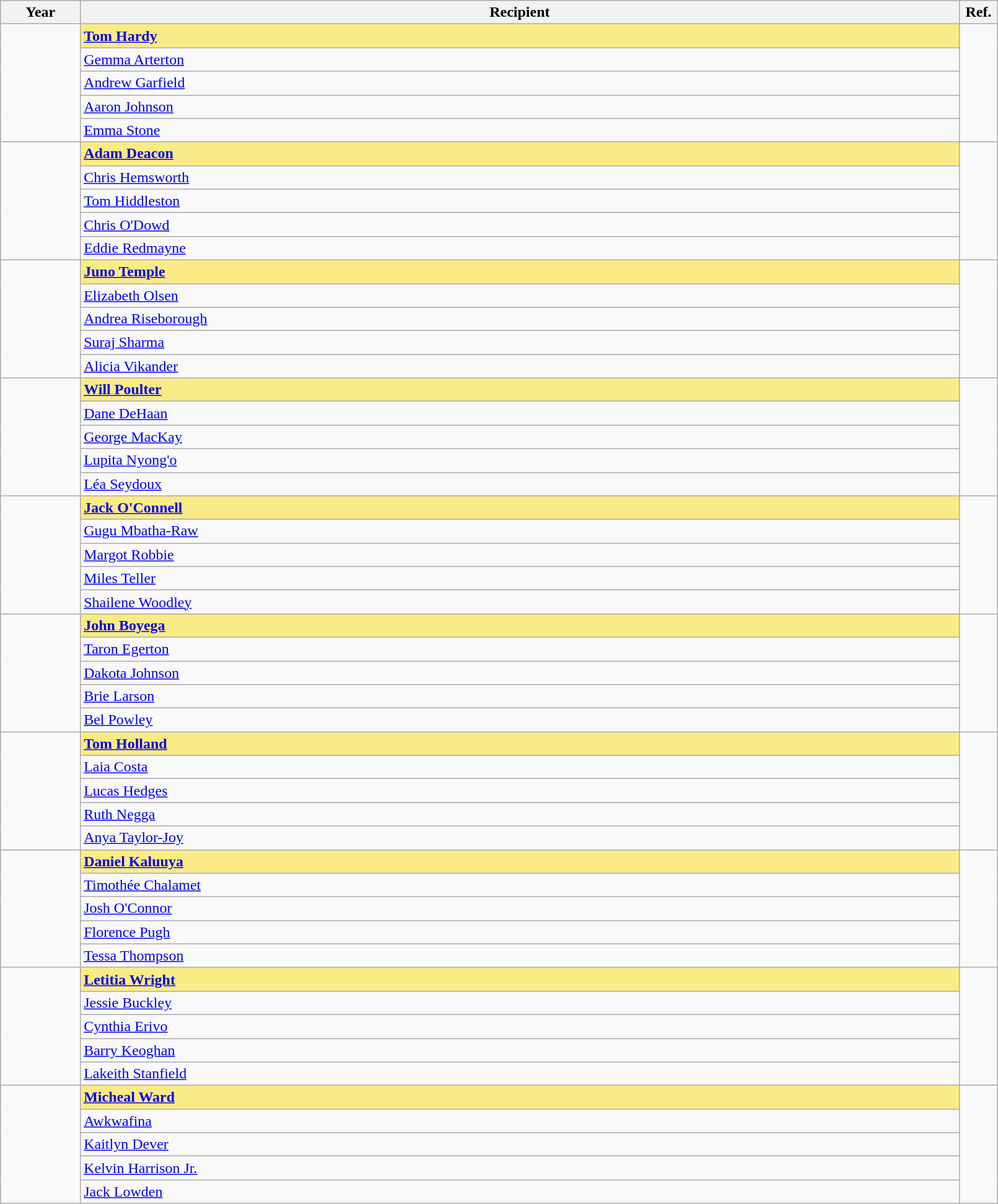<table class="wikitable" style="width:85%;" cellpadding="5">
<tr>
<th style="width:5%;">Year</th>
<th style="width:55%;">Recipient</th>
<th style="width:1%">Ref.</th>
</tr>
<tr>
<td rowspan="5"></td>
<td style="background:#FAEB86"><strong><a href='#'>Tom Hardy</a></strong></td>
<td rowspan=5, align=center></td>
</tr>
<tr>
<td><a href='#'>Gemma Arterton</a></td>
</tr>
<tr>
<td><a href='#'>Andrew Garfield</a></td>
</tr>
<tr>
<td><a href='#'>Aaron Johnson</a></td>
</tr>
<tr>
<td><a href='#'>Emma Stone</a></td>
</tr>
<tr>
<td rowspan="5"></td>
<td style="background:#FAEB86"><strong><a href='#'>Adam Deacon</a></strong></td>
<td rowspan=5, align=center></td>
</tr>
<tr>
<td><a href='#'>Chris Hemsworth</a></td>
</tr>
<tr>
<td><a href='#'>Tom Hiddleston</a></td>
</tr>
<tr>
<td><a href='#'>Chris O'Dowd</a></td>
</tr>
<tr>
<td><a href='#'>Eddie Redmayne</a></td>
</tr>
<tr>
<td rowspan="5"></td>
<td style="background:#FAEB86"><strong><a href='#'>Juno Temple</a></strong></td>
<td rowspan=5, align=center></td>
</tr>
<tr>
<td><a href='#'>Elizabeth Olsen</a></td>
</tr>
<tr>
<td><a href='#'>Andrea Riseborough</a></td>
</tr>
<tr>
<td><a href='#'>Suraj Sharma</a></td>
</tr>
<tr>
<td><a href='#'>Alicia Vikander</a></td>
</tr>
<tr>
<td rowspan="5"></td>
<td style="background:#FAEB86"><strong><a href='#'>Will Poulter</a></strong></td>
<td rowspan=5, align=center></td>
</tr>
<tr>
<td><a href='#'>Dane DeHaan</a></td>
</tr>
<tr>
<td><a href='#'>George MacKay</a></td>
</tr>
<tr>
<td><a href='#'>Lupita Nyong'o</a></td>
</tr>
<tr>
<td><a href='#'>Léa Seydoux</a></td>
</tr>
<tr>
<td rowspan="5"></td>
<td style="background:#FAEB86"><strong><a href='#'>Jack O'Connell</a></strong></td>
<td rowspan=5, align=center></td>
</tr>
<tr>
<td><a href='#'>Gugu Mbatha-Raw</a></td>
</tr>
<tr>
<td><a href='#'>Margot Robbie</a></td>
</tr>
<tr>
<td><a href='#'>Miles Teller</a></td>
</tr>
<tr>
<td><a href='#'>Shailene Woodley</a></td>
</tr>
<tr>
<td rowspan="5"></td>
<td style="background:#FAEB86"><strong><a href='#'>John Boyega</a></strong></td>
<td rowspan=5, align=center></td>
</tr>
<tr>
<td><a href='#'>Taron Egerton</a></td>
</tr>
<tr>
<td><a href='#'>Dakota Johnson</a></td>
</tr>
<tr>
<td><a href='#'>Brie Larson</a></td>
</tr>
<tr>
<td><a href='#'>Bel Powley</a></td>
</tr>
<tr>
<td rowspan="5"></td>
<td style="background:#FAEB86"><strong><a href='#'>Tom Holland</a></strong></td>
<td rowspan=5, align=center></td>
</tr>
<tr>
<td><a href='#'>Laia Costa</a></td>
</tr>
<tr>
<td><a href='#'>Lucas Hedges</a></td>
</tr>
<tr>
<td><a href='#'>Ruth Negga</a></td>
</tr>
<tr>
<td><a href='#'>Anya Taylor-Joy</a></td>
</tr>
<tr>
<td rowspan="5"></td>
<td style="background:#FAEB86"><strong><a href='#'>Daniel Kaluuya</a></strong></td>
<td rowspan=5, align=center></td>
</tr>
<tr>
<td><a href='#'>Timothée Chalamet</a></td>
</tr>
<tr>
<td><a href='#'>Josh O'Connor</a></td>
</tr>
<tr>
<td><a href='#'>Florence Pugh</a></td>
</tr>
<tr>
<td><a href='#'>Tessa Thompson</a></td>
</tr>
<tr>
<td rowspan="5"></td>
<td style="background:#FAEB86"><strong><a href='#'>Letitia Wright</a></strong></td>
<td rowspan=5, align=center></td>
</tr>
<tr>
<td><a href='#'>Jessie Buckley</a></td>
</tr>
<tr>
<td><a href='#'>Cynthia Erivo</a></td>
</tr>
<tr>
<td><a href='#'>Barry Keoghan</a></td>
</tr>
<tr>
<td><a href='#'>Lakeith Stanfield</a></td>
</tr>
<tr>
<td rowspan="5"></td>
<td style="background:#FAEB86"><strong><a href='#'>Micheal Ward</a></strong></td>
<td rowspan=5, align=center></td>
</tr>
<tr>
<td><a href='#'>Awkwafina</a></td>
</tr>
<tr>
<td><a href='#'>Kaitlyn Dever</a></td>
</tr>
<tr>
<td><a href='#'>Kelvin Harrison Jr.</a></td>
</tr>
<tr>
<td><a href='#'>Jack Lowden</a></td>
</tr>
</table>
